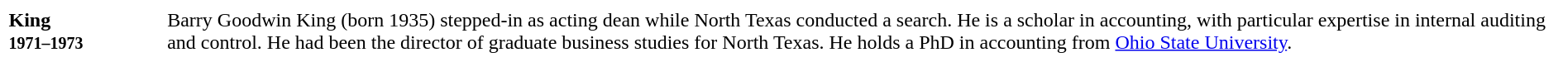<table border="0" cellpadding="5" style="color:black; background-color: #FFFFFF">
<tr valign="top">
<td width="10%"><strong>King<br><small>1971–1973</small></strong></td>
<td width="90%">Barry Goodwin King (born 1935) stepped-in as acting dean while North Texas conducted a search.  He is a scholar in accounting, with particular expertise in internal auditing and control.  He had been the director of graduate business studies for North Texas.  He holds a PhD in accounting from <a href='#'>Ohio State University</a>.</td>
</tr>
</table>
